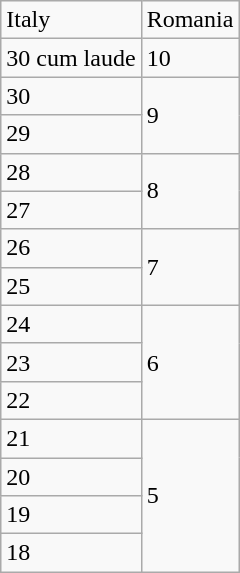<table class="wikitable">
<tr>
<td>Italy</td>
<td>Romania</td>
</tr>
<tr>
<td>30 cum laude</td>
<td>10</td>
</tr>
<tr>
<td>30</td>
<td rowspan="2">9</td>
</tr>
<tr>
<td>29</td>
</tr>
<tr>
<td>28</td>
<td rowspan="2">8</td>
</tr>
<tr>
<td>27</td>
</tr>
<tr>
<td>26</td>
<td rowspan="2">7</td>
</tr>
<tr>
<td>25</td>
</tr>
<tr>
<td>24</td>
<td rowspan="3">6</td>
</tr>
<tr>
<td>23</td>
</tr>
<tr>
<td>22</td>
</tr>
<tr>
<td>21</td>
<td rowspan="4">5</td>
</tr>
<tr>
<td>20</td>
</tr>
<tr>
<td>19</td>
</tr>
<tr>
<td>18</td>
</tr>
</table>
